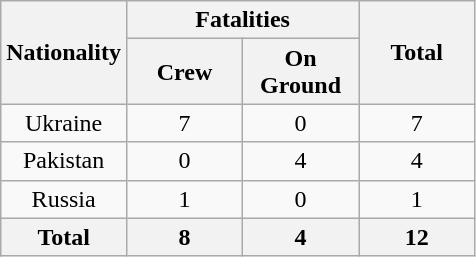<table class="wikitable" style="text-align:center">
<tr>
<th rowspan=2>Nationality</th>
<th colspan=2>Fatalities</th>
<th rowspan="2" style="width:70px;">Total</th>
</tr>
<tr>
<th style="width:70px;">Crew</th>
<th style="width:70px;">On Ground</th>
</tr>
<tr>
<td>Ukraine</td>
<td>7</td>
<td>0</td>
<td>7</td>
</tr>
<tr>
<td>Pakistan</td>
<td>0</td>
<td>4</td>
<td>4</td>
</tr>
<tr>
<td>Russia</td>
<td>1</td>
<td>0</td>
<td>1</td>
</tr>
<tr>
<th>Total</th>
<th>8</th>
<th>4</th>
<th>12</th>
</tr>
</table>
